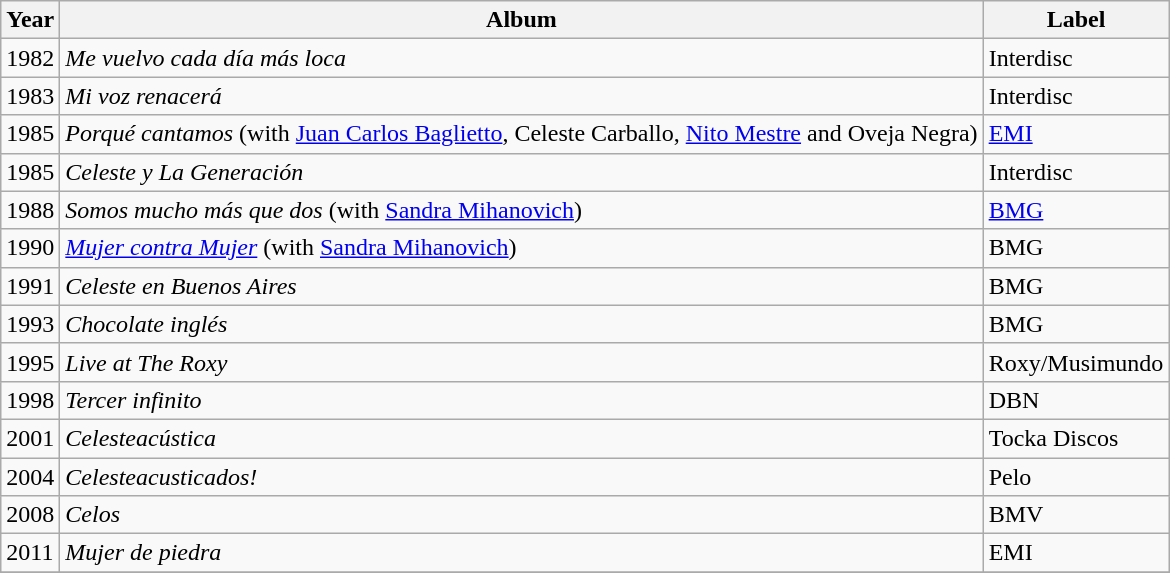<table class="wikitable">
<tr>
<th>Year</th>
<th>Album</th>
<th>Label</th>
</tr>
<tr>
<td>1982</td>
<td><em>Me vuelvo cada día más loca</em></td>
<td>Interdisc</td>
</tr>
<tr>
<td>1983</td>
<td><em>Mi voz renacerá</em></td>
<td>Interdisc</td>
</tr>
<tr>
<td>1985</td>
<td><em>Porqué cantamos</em> (with <a href='#'>Juan Carlos Baglietto</a>, Celeste Carballo, <a href='#'>Nito Mestre</a> and Oveja Negra)</td>
<td><a href='#'>EMI</a></td>
</tr>
<tr>
<td>1985</td>
<td><em>Celeste y La Generación</em></td>
<td>Interdisc</td>
</tr>
<tr>
<td>1988</td>
<td><em>Somos mucho más que dos</em> (with <a href='#'>Sandra Mihanovich</a>)</td>
<td><a href='#'>BMG</a></td>
</tr>
<tr>
<td>1990</td>
<td><em><a href='#'>Mujer contra Mujer</a></em> (with <a href='#'>Sandra Mihanovich</a>)</td>
<td>BMG</td>
</tr>
<tr>
<td>1991</td>
<td><em>Celeste en Buenos Aires</em></td>
<td>BMG</td>
</tr>
<tr>
<td>1993</td>
<td><em>Chocolate inglés</em></td>
<td>BMG</td>
</tr>
<tr>
<td>1995</td>
<td><em>Live at The Roxy</em></td>
<td>Roxy/Musimundo</td>
</tr>
<tr>
<td>1998</td>
<td><em>Tercer infinito</em></td>
<td>DBN</td>
</tr>
<tr>
<td>2001</td>
<td><em>Celesteacústica</em></td>
<td>Tocka Discos</td>
</tr>
<tr>
<td>2004</td>
<td><em>Celesteacusticados!</em></td>
<td>Pelo</td>
</tr>
<tr>
<td>2008</td>
<td><em>Celos</em></td>
<td>BMV</td>
</tr>
<tr>
<td>2011</td>
<td><em>Mujer de piedra</em></td>
<td>EMI</td>
</tr>
<tr>
</tr>
</table>
